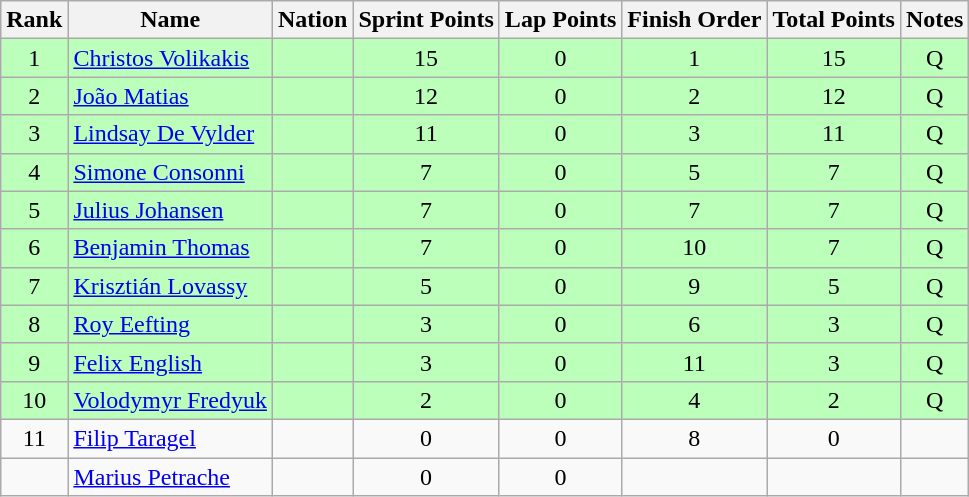<table class="wikitable sortable" style="text-align:center">
<tr>
<th>Rank</th>
<th>Name</th>
<th>Nation</th>
<th>Sprint Points</th>
<th>Lap Points</th>
<th>Finish Order</th>
<th>Total Points</th>
<th>Notes</th>
</tr>
<tr bgcolor=bbffbb>
<td>1</td>
<td align=left><a href='#'>Christos Volikakis</a></td>
<td align=left></td>
<td>15</td>
<td>0</td>
<td>1</td>
<td>15</td>
<td>Q</td>
</tr>
<tr bgcolor=bbffbb>
<td>2</td>
<td align=left><a href='#'>João Matias</a></td>
<td align=left></td>
<td>12</td>
<td>0</td>
<td>2</td>
<td>12</td>
<td>Q</td>
</tr>
<tr bgcolor=bbffbb>
<td>3</td>
<td align=left><a href='#'>Lindsay De Vylder</a></td>
<td align=left></td>
<td>11</td>
<td>0</td>
<td>3</td>
<td>11</td>
<td>Q</td>
</tr>
<tr bgcolor=bbffbb>
<td>4</td>
<td align=left><a href='#'>Simone Consonni</a></td>
<td align=left></td>
<td>7</td>
<td>0</td>
<td>5</td>
<td>7</td>
<td>Q</td>
</tr>
<tr bgcolor=bbffbb>
<td>5</td>
<td align=left><a href='#'>Julius Johansen</a></td>
<td align=left></td>
<td>7</td>
<td>0</td>
<td>7</td>
<td>7</td>
<td>Q</td>
</tr>
<tr bgcolor=bbffbb>
<td>6</td>
<td align=left><a href='#'>Benjamin Thomas</a></td>
<td align=left></td>
<td>7</td>
<td>0</td>
<td>10</td>
<td>7</td>
<td>Q</td>
</tr>
<tr bgcolor=bbffbb>
<td>7</td>
<td align=left><a href='#'>Krisztián Lovassy</a></td>
<td align=left></td>
<td>5</td>
<td>0</td>
<td>9</td>
<td>5</td>
<td>Q</td>
</tr>
<tr bgcolor=bbffbb>
<td>8</td>
<td align=left><a href='#'>Roy Eefting</a></td>
<td align=left></td>
<td>3</td>
<td>0</td>
<td>6</td>
<td>3</td>
<td>Q</td>
</tr>
<tr bgcolor=bbffbb>
<td>9</td>
<td align=left><a href='#'>Felix English</a></td>
<td align=left></td>
<td>3</td>
<td>0</td>
<td>11</td>
<td>3</td>
<td>Q</td>
</tr>
<tr bgcolor=bbffbb>
<td>10</td>
<td align=left><a href='#'>Volodymyr Fredyuk</a></td>
<td align=left></td>
<td>2</td>
<td>0</td>
<td>4</td>
<td>2</td>
<td>Q</td>
</tr>
<tr>
<td>11</td>
<td align=left><a href='#'>Filip Taragel</a></td>
<td align=left></td>
<td>0</td>
<td>0</td>
<td>8</td>
<td>0</td>
<td></td>
</tr>
<tr>
<td></td>
<td align=left><a href='#'>Marius Petrache</a></td>
<td align=left></td>
<td>0</td>
<td>0</td>
<td></td>
<td></td>
<td></td>
</tr>
</table>
